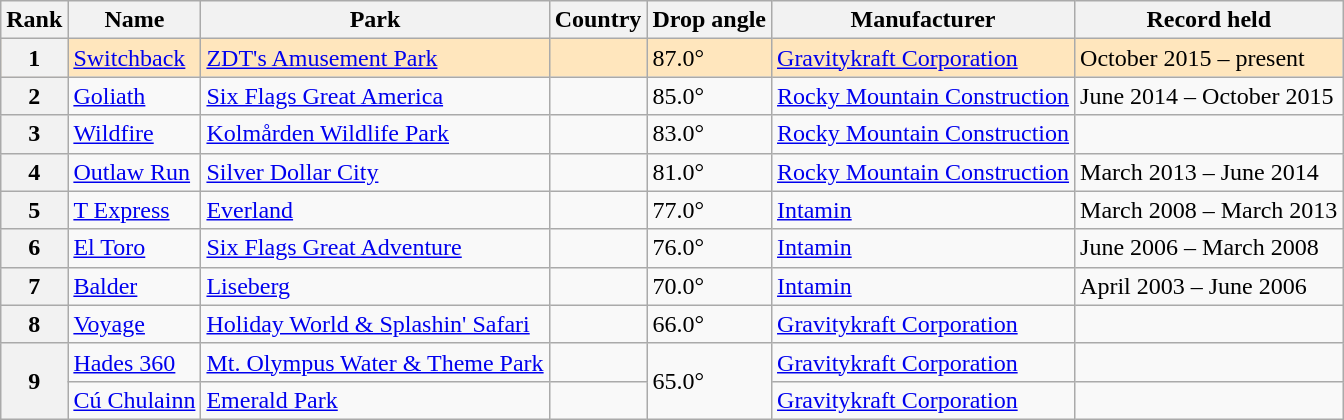<table class="wikitable sortable">
<tr>
<th data-sort-type="number" scope="col">Rank</th>
<th scope="col">Name</th>
<th scope="col">Park</th>
<th scope="col">Country</th>
<th scope="col">Drop angle</th>
<th scope="col">Manufacturer</th>
<th scope="col">Record held</th>
</tr>
<tr style="background-color: #FFE6BD">
<th>1</th>
<td><a href='#'>Switchback</a></td>
<td><a href='#'>ZDT's Amusement Park</a></td>
<td></td>
<td>87.0°</td>
<td><a href='#'>Gravitykraft Corporation</a></td>
<td data-sort-value="2015–10">October 2015 – present</td>
</tr>
<tr>
<th>2</th>
<td><a href='#'>Goliath</a></td>
<td><a href='#'>Six Flags Great America</a></td>
<td></td>
<td>85.0°</td>
<td><a href='#'>Rocky Mountain Construction</a></td>
<td data-sort-value="2014–06">June 2014 – October 2015</td>
</tr>
<tr>
<th>3</th>
<td><a href='#'>Wildfire</a></td>
<td><a href='#'>Kolmården Wildlife Park</a></td>
<td></td>
<td>83.0°</td>
<td><a href='#'>Rocky Mountain Construction</a></td>
<td></td>
</tr>
<tr>
<th>4</th>
<td><a href='#'>Outlaw Run</a></td>
<td><a href='#'>Silver Dollar City</a></td>
<td></td>
<td>81.0°</td>
<td><a href='#'>Rocky Mountain Construction</a></td>
<td data-sort-value="2013–03">March 2013 – June 2014</td>
</tr>
<tr>
<th>5</th>
<td><a href='#'>T Express</a></td>
<td><a href='#'>Everland</a></td>
<td></td>
<td>77.0°</td>
<td><a href='#'>Intamin</a></td>
<td data-sort-value="2008–03">March 2008 – March 2013</td>
</tr>
<tr>
<th>6</th>
<td><a href='#'>El Toro</a></td>
<td><a href='#'>Six Flags Great Adventure</a></td>
<td></td>
<td>76.0°</td>
<td><a href='#'>Intamin</a></td>
<td data-sort-value="2006–06">June 2006 – March 2008</td>
</tr>
<tr>
<th>7</th>
<td><a href='#'>Balder</a></td>
<td><a href='#'>Liseberg</a></td>
<td></td>
<td>70.0°</td>
<td><a href='#'>Intamin</a></td>
<td data-sort-value="2003–04">April 2003 – June 2006</td>
</tr>
<tr>
<th>8</th>
<td><a href='#'>Voyage</a></td>
<td><a href='#'>Holiday World & Splashin' Safari</a></td>
<td></td>
<td>66.0°</td>
<td><a href='#'>Gravitykraft Corporation</a></td>
<td></td>
</tr>
<tr>
<th rowspan="2">9</th>
<td><a href='#'>Hades 360</a></td>
<td><a href='#'>Mt. Olympus Water & Theme Park</a></td>
<td></td>
<td rowspan="2">65.0°</td>
<td><a href='#'>Gravitykraft Corporation</a></td>
<td></td>
</tr>
<tr>
<td><a href='#'>Cú Chulainn</a></td>
<td><a href='#'>Emerald Park</a></td>
<td></td>
<td><a href='#'>Gravitykraft Corporation</a></td>
<td></td>
</tr>
</table>
